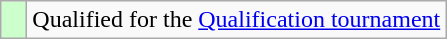<table class="wikitable" style="text-align:left;">
<tr>
<td width=10px bgcolor=#ccffcc></td>
<td>Qualified for the <a href='#'>Qualification tournament</a></td>
</tr>
</table>
